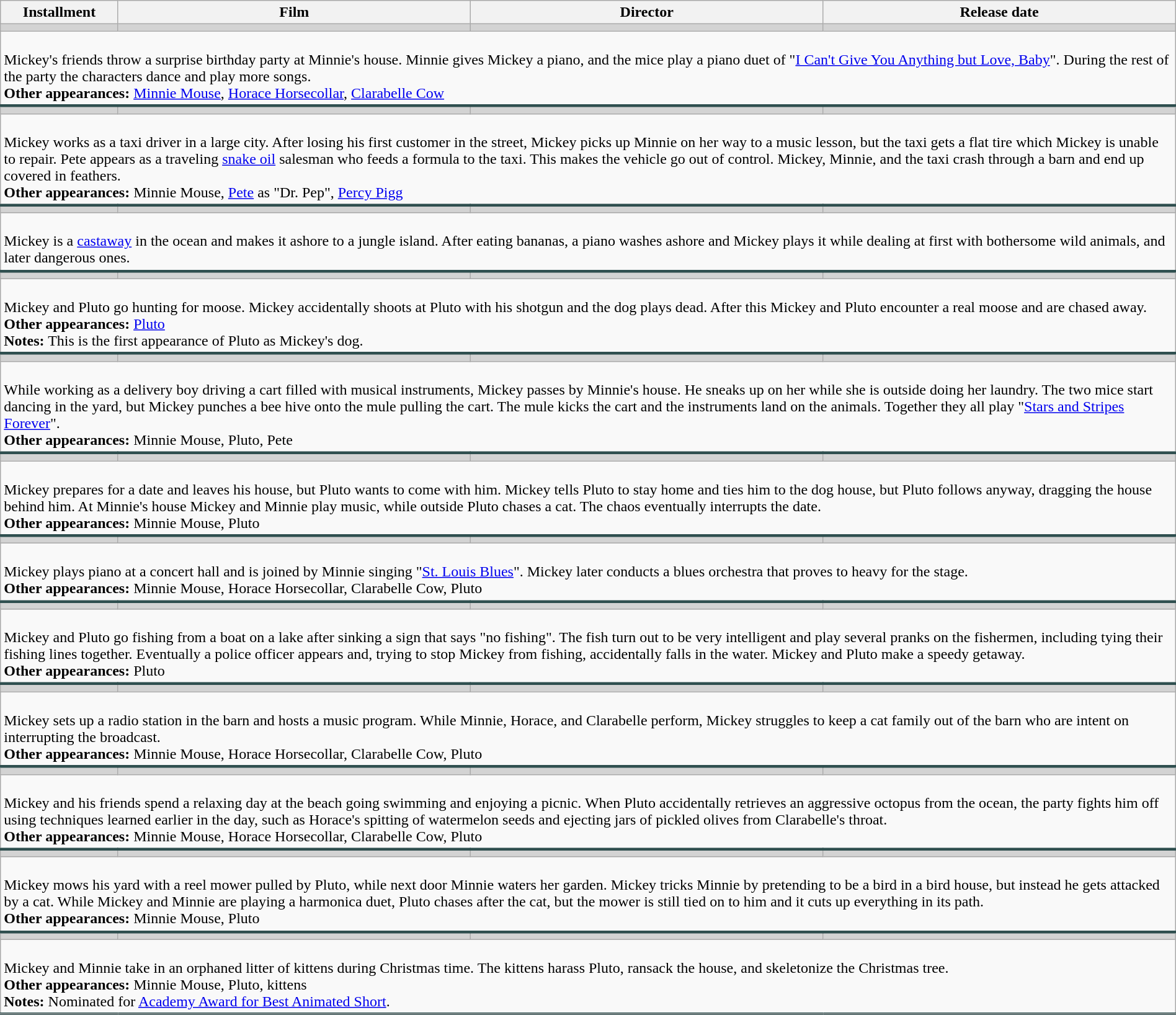<table class="wikitable sortable" width="100%">
<tr>
<th width="10%">Installment</th>
<th width="30%">Film</th>
<th width="30%">Director</th>
<th width="30%">Release date</th>
</tr>
<tr>
<td style="background-color: #D3D3D3"></td>
<td style="background-color: #D3D3D3"></td>
<td style="background-color: #D3D3D3"></td>
<td style="background-color: #D3D3D3"></td>
</tr>
<tr class="expand-child" style="border-bottom: 3px solid #2F4F4F;">
<td colspan="4"><br>Mickey's friends throw a surprise birthday party at Minnie's house. Minnie gives Mickey a piano, and the mice play a piano duet of "<a href='#'>I Can't Give You Anything but Love, Baby</a>". During the rest of the party the characters dance and play more songs.<br><strong>Other appearances:</strong> <a href='#'>Minnie Mouse</a>, <a href='#'>Horace Horsecollar</a>, <a href='#'>Clarabelle Cow</a></td>
</tr>
<tr>
<td style="background-color: #D3D3D3"></td>
<td style="background-color: #D3D3D3"></td>
<td style="background-color: #D3D3D3"></td>
<td style="background-color: #D3D3D3"></td>
</tr>
<tr class="expand-child" style="border-bottom: 3px solid #2F4F4F;">
<td colspan="4"><br>Mickey works as a taxi driver in a large city. After losing his first customer in the street, Mickey picks up Minnie on her way to a music lesson, but the taxi gets a flat tire which Mickey is unable to repair. Pete appears as a traveling <a href='#'>snake oil</a> salesman who feeds a formula to the taxi. This makes the vehicle go out of control. Mickey, Minnie, and the taxi crash through a barn and end up covered in feathers.<br><strong>Other appearances:</strong> Minnie Mouse, <a href='#'>Pete</a> as "Dr. Pep", <a href='#'>Percy Pigg</a></td>
</tr>
<tr>
<td style="background-color: #D3D3D3"></td>
<td style="background-color: #D3D3D3"></td>
<td style="background-color: #D3D3D3"></td>
<td style="background-color: #D3D3D3"></td>
</tr>
<tr class="expand-child" style="border-bottom: 3px solid #2F4F4F;">
<td colspan="4"><br>Mickey is a <a href='#'>castaway</a> in the ocean and makes it ashore to a jungle island. After eating bananas, a piano washes ashore and Mickey plays it while dealing at first with bothersome wild animals, and later dangerous ones.</td>
</tr>
<tr>
<td style="background-color: #D3D3D3"></td>
<td style="background-color: #D3D3D3"></td>
<td style="background-color: #D3D3D3"></td>
<td style="background-color: #D3D3D3"></td>
</tr>
<tr class="expand-child" style="border-bottom: 3px solid #2F4F4F;">
<td colspan="4"><br>Mickey and Pluto go hunting for moose. Mickey accidentally shoots at Pluto with his shotgun and the dog plays dead. After this Mickey and Pluto encounter a real moose and are chased away.<br><strong>Other appearances:</strong> <a href='#'>Pluto</a><br><strong>Notes:</strong> This is the first appearance of Pluto as Mickey's dog.</td>
</tr>
<tr>
<td style="background-color: #D3D3D3"></td>
<td style="background-color: #D3D3D3"></td>
<td style="background-color: #D3D3D3"></td>
<td style="background-color: #D3D3D3"></td>
</tr>
<tr class="expand-child" style="border-bottom: 3px solid #2F4F4F;">
<td colspan="4"><br>While working as a delivery boy driving a cart filled with musical instruments, Mickey passes by Minnie's house. He sneaks up on her while she is outside doing her laundry. The two mice start dancing in the yard, but Mickey punches a bee hive onto the mule pulling the cart. The mule kicks the cart and the instruments land on the animals. Together they all play "<a href='#'>Stars and Stripes Forever</a>".<br><strong>Other appearances:</strong> Minnie Mouse, Pluto, Pete</td>
</tr>
<tr>
<td style="background-color: #D3D3D3"></td>
<td style="background-color: #D3D3D3"></td>
<td style="background-color: #D3D3D3"></td>
<td style="background-color: #D3D3D3"></td>
</tr>
<tr class="expand-child" style="border-bottom: 3px solid #2F4F4F;">
<td colspan="4"><br>Mickey prepares for a date and leaves his house, but Pluto wants to come with him. Mickey tells Pluto to stay home and ties him to the dog house, but Pluto follows anyway, dragging the house behind him. At Minnie's house Mickey and Minnie play music, while outside Pluto chases a cat. The chaos eventually interrupts the date.<br><strong>Other appearances:</strong> Minnie Mouse, Pluto</td>
</tr>
<tr>
<td style="background-color: #D3D3D3"></td>
<td style="background-color: #D3D3D3"></td>
<td style="background-color: #D3D3D3"></td>
<td style="background-color: #D3D3D3"></td>
</tr>
<tr class="expand-child" style="border-bottom: 3px solid #2F4F4F;">
<td colspan="4"><br>Mickey plays piano at a concert hall and is joined by Minnie singing "<a href='#'>St. Louis Blues</a>". Mickey later conducts a blues orchestra that proves to heavy for the stage.<br><strong>Other appearances:</strong> Minnie Mouse, Horace Horsecollar, Clarabelle Cow, Pluto</td>
</tr>
<tr>
<td style="background-color: #D3D3D3"></td>
<td style="background-color: #D3D3D3"></td>
<td style="background-color: #D3D3D3"></td>
<td style="background-color: #D3D3D3"></td>
</tr>
<tr class="expand-child" style="border-bottom: 3px solid #2F4F4F;">
<td colspan="4"><br>Mickey and Pluto go fishing from a boat on a lake after sinking a sign that says "no fishing". The fish turn out to be very intelligent and play several pranks on the fishermen, including tying their fishing lines together. Eventually a police officer appears and, trying to stop Mickey from fishing, accidentally falls in the water. Mickey and Pluto make a speedy getaway.<br><strong>Other appearances:</strong> Pluto</td>
</tr>
<tr>
<td style="background-color: #D3D3D3"></td>
<td style="background-color: #D3D3D3"></td>
<td style="background-color: #D3D3D3"></td>
<td style="background-color: #D3D3D3"></td>
</tr>
<tr class="expand-child" style="border-bottom: 3px solid #2F4F4F;">
<td colspan="4"><br>Mickey sets up a radio station in the barn and hosts a music program. While Minnie, Horace, and Clarabelle perform, Mickey struggles to keep a cat family out of the barn who are intent on interrupting the broadcast.<br><strong>Other appearances:</strong> Minnie Mouse, Horace Horsecollar, Clarabelle Cow, Pluto</td>
</tr>
<tr>
<td style="background-color: #D3D3D3"></td>
<td style="background-color: #D3D3D3"></td>
<td style="background-color: #D3D3D3"></td>
<td style="background-color: #D3D3D3"></td>
</tr>
<tr class="expand-child" style="border-bottom: 3px solid #2F4F4F;">
<td colspan="4"><br>Mickey and his friends spend a relaxing day at the beach going swimming and enjoying a picnic. When Pluto accidentally retrieves an aggressive octopus from the ocean, the party fights him off using techniques learned earlier in the day, such as Horace's spitting of watermelon seeds and ejecting jars of pickled olives from Clarabelle's throat.<br><strong>Other appearances:</strong> Minnie Mouse, Horace Horsecollar, Clarabelle Cow, Pluto</td>
</tr>
<tr>
<td style="background-color: #D3D3D3"></td>
<td style="background-color: #D3D3D3"></td>
<td style="background-color: #D3D3D3"></td>
<td style="background-color: #D3D3D3"></td>
</tr>
<tr class="expand-child" style="border-bottom: 3px solid #2F4F4F;">
<td colspan="4"><br>Mickey mows his yard with a reel mower pulled by Pluto, while next door Minnie waters her garden. Mickey tricks Minnie by pretending to be a bird in a bird house, but instead he gets attacked by a cat. While Mickey and Minnie are playing a harmonica duet, Pluto chases after the cat, but the mower is still tied on to him and it cuts up everything in its path.<br><strong>Other appearances:</strong> Minnie Mouse, Pluto</td>
</tr>
<tr>
<td style="background-color: #D3D3D3"></td>
<td style="background-color: #D3D3D3"></td>
<td style="background-color: #D3D3D3"></td>
<td style="background-color: #D3D3D3"></td>
</tr>
<tr class="expand-child" style="border-bottom: 3px solid #2F4F4F;">
<td colspan="4"><br>Mickey and Minnie take in an orphaned litter of kittens during Christmas time. The kittens harass Pluto, ransack the house, and skeletonize the Christmas tree.<br><strong>Other appearances:</strong> Minnie Mouse, Pluto, kittens<br><strong>Notes:</strong> Nominated for <a href='#'>Academy Award for Best Animated Short</a>.</td>
</tr>
<tr>
</tr>
</table>
